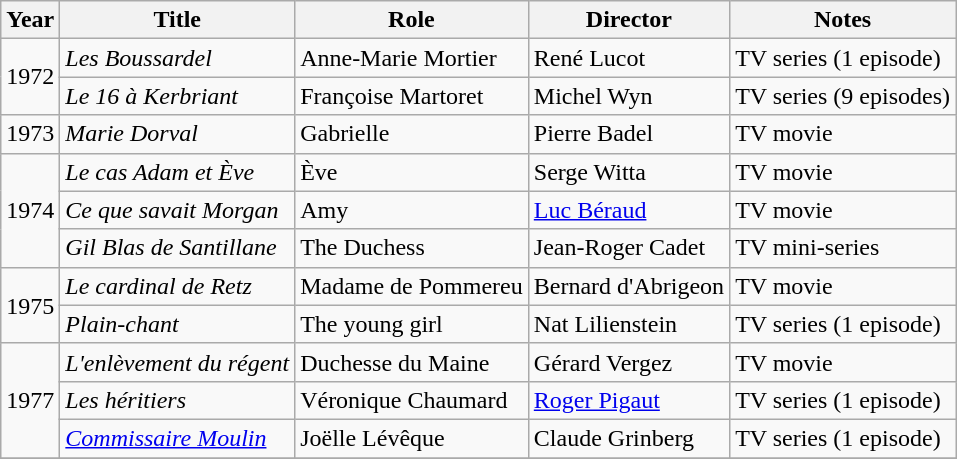<table class="wikitable sortable">
<tr>
<th>Year</th>
<th>Title</th>
<th>Role</th>
<th>Director</th>
<th>Notes</th>
</tr>
<tr>
<td rowspan=2>1972</td>
<td><em>Les Boussardel</em></td>
<td>Anne-Marie Mortier</td>
<td>René Lucot</td>
<td>TV series (1 episode)</td>
</tr>
<tr>
<td><em>Le 16 à Kerbriant</em></td>
<td>Françoise Martoret</td>
<td>Michel Wyn</td>
<td>TV series (9 episodes)</td>
</tr>
<tr>
<td>1973</td>
<td><em>Marie Dorval</em></td>
<td>Gabrielle</td>
<td>Pierre Badel</td>
<td>TV movie</td>
</tr>
<tr>
<td rowspan=3>1974</td>
<td><em>Le cas Adam et Ève</em></td>
<td>Ève</td>
<td>Serge Witta</td>
<td>TV movie</td>
</tr>
<tr>
<td><em>Ce que savait Morgan</em></td>
<td>Amy</td>
<td><a href='#'>Luc Béraud</a></td>
<td>TV movie</td>
</tr>
<tr>
<td><em>Gil Blas de Santillane</em></td>
<td>The Duchess</td>
<td>Jean-Roger Cadet</td>
<td>TV mini-series</td>
</tr>
<tr>
<td rowspan=2>1975</td>
<td><em>Le cardinal de Retz</em></td>
<td>Madame de Pommereu</td>
<td>Bernard d'Abrigeon</td>
<td>TV movie</td>
</tr>
<tr>
<td><em>Plain-chant</em></td>
<td>The young girl</td>
<td>Nat Lilienstein</td>
<td>TV series (1 episode)</td>
</tr>
<tr>
<td rowspan=3>1977</td>
<td><em>L'enlèvement du régent</em></td>
<td>Duchesse du Maine</td>
<td>Gérard Vergez</td>
<td>TV movie</td>
</tr>
<tr>
<td><em>Les héritiers</em></td>
<td>Véronique Chaumard</td>
<td><a href='#'>Roger Pigaut</a></td>
<td>TV series (1 episode)</td>
</tr>
<tr>
<td><em><a href='#'>Commissaire Moulin</a></em></td>
<td>Joëlle Lévêque</td>
<td>Claude Grinberg</td>
<td>TV series (1 episode)</td>
</tr>
<tr>
</tr>
</table>
